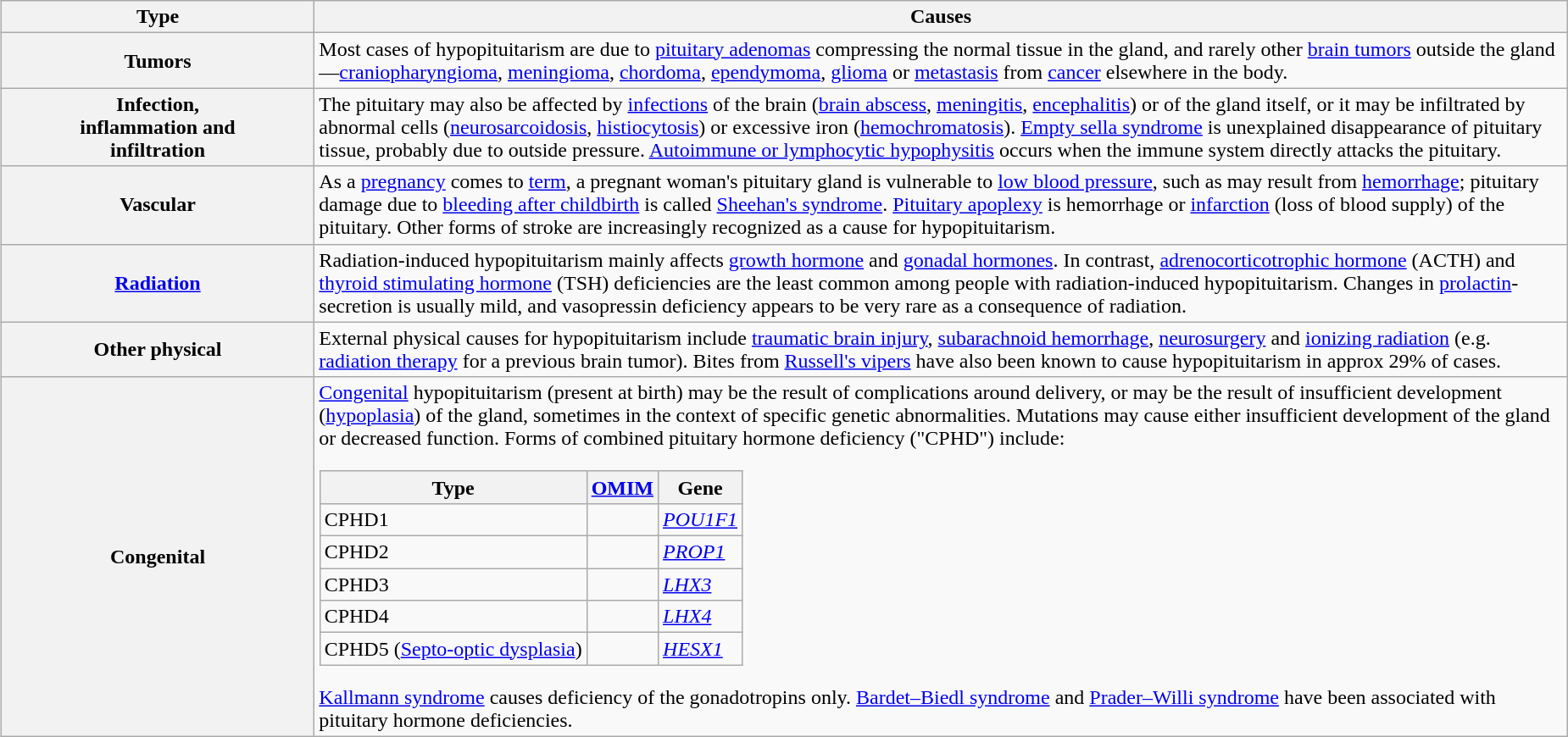<table class="wikitable" style = "margin-left:15px; text-align:center">
<tr>
<th width="20%">Type</th>
<th>Causes</th>
</tr>
<tr>
<th>Tumors</th>
<td align="left">Most cases of hypopituitarism are due to <a href='#'>pituitary adenomas</a> compressing the normal tissue in the gland, and rarely other <a href='#'>brain tumors</a> outside the gland—<a href='#'>craniopharyngioma</a>, <a href='#'>meningioma</a>, <a href='#'>chordoma</a>, <a href='#'>ependymoma</a>, <a href='#'>glioma</a> or <a href='#'>metastasis</a> from <a href='#'>cancer</a> elsewhere in the body.</td>
</tr>
<tr>
<th>Infection,<br>inflammation and<br>infiltration</th>
<td align="left">The pituitary may also be affected by <a href='#'>infections</a> of the brain (<a href='#'>brain abscess</a>, <a href='#'>meningitis</a>, <a href='#'>encephalitis</a>) or of the gland itself, or it may be infiltrated by abnormal cells (<a href='#'>neurosarcoidosis</a>, <a href='#'>histiocytosis</a>) or excessive iron (<a href='#'>hemochromatosis</a>). <a href='#'>Empty sella syndrome</a> is unexplained disappearance of pituitary tissue, probably due to outside pressure.  <a href='#'>Autoimmune or lymphocytic hypophysitis</a> occurs when the immune system directly attacks the pituitary.</td>
</tr>
<tr>
<th>Vascular</th>
<td align="left">As a <a href='#'>pregnancy</a> comes to <a href='#'>term</a>, a pregnant woman's pituitary gland is vulnerable to <a href='#'>low blood pressure</a>, such as may result from <a href='#'>hemorrhage</a>; pituitary damage due to <a href='#'>bleeding after childbirth</a> is called <a href='#'>Sheehan's syndrome</a>. <a href='#'>Pituitary apoplexy</a> is hemorrhage or <a href='#'>infarction</a> (loss of blood supply) of the pituitary. Other forms of stroke are increasingly recognized as a cause for hypopituitarism.</td>
</tr>
<tr>
<th><a href='#'>Radiation</a> </th>
<td align="left">Radiation-induced hypopituitarism mainly affects <a href='#'>growth hormone</a> and <a href='#'>gonadal hormones</a>. In contrast, <a href='#'>adrenocorticotrophic hormone</a> (ACTH) and <a href='#'>thyroid stimulating hormone</a> (TSH) deficiencies are the least common among people with radiation-induced hypopituitarism. Changes in <a href='#'>prolactin</a>-secretion is usually mild, and vasopressin deficiency appears to be very rare as a consequence of radiation.</td>
</tr>
<tr>
<th>Other physical</th>
<td align="left">External physical causes for hypopituitarism include <a href='#'>traumatic brain injury</a>, <a href='#'>subarachnoid hemorrhage</a>, <a href='#'>neurosurgery</a> and <a href='#'>ionizing radiation</a> (e.g. <a href='#'>radiation therapy</a> for a previous brain tumor). Bites from <a href='#'>Russell's vipers</a> have also been known to cause hypopituitarism in approx 29% of cases.</td>
</tr>
<tr>
<th>Congenital</th>
<td align="left"><a href='#'>Congenital</a> hypopituitarism (present at birth) may be the result of complications around delivery, or may be the result of insufficient development (<a href='#'>hypoplasia</a>) of the gland, sometimes in the context of specific genetic abnormalities. Mutations may cause either insufficient development of the gland or decreased function. Forms of combined pituitary hormone deficiency ("CPHD") include:<br><table class="wikitable">
<tr>
<th>Type</th>
<th><a href='#'>OMIM</a></th>
<th>Gene</th>
</tr>
<tr>
<td>CPHD1</td>
<td></td>
<td><em><a href='#'>POU1F1</a></em></td>
</tr>
<tr>
<td>CPHD2</td>
<td></td>
<td><em><a href='#'>PROP1</a></em></td>
</tr>
<tr>
<td>CPHD3</td>
<td></td>
<td><em><a href='#'>LHX3</a></em></td>
</tr>
<tr>
<td>CPHD4</td>
<td></td>
<td><em><a href='#'>LHX4</a></em></td>
</tr>
<tr>
<td>CPHD5 (<a href='#'>Septo-optic dysplasia</a>)</td>
<td></td>
<td><em><a href='#'>HESX1</a></em></td>
</tr>
</table>
<a href='#'>Kallmann syndrome</a> causes deficiency of the gonadotropins only. <a href='#'>Bardet–Biedl syndrome</a> and <a href='#'>Prader–Willi syndrome</a> have been associated with pituitary hormone deficiencies.</td>
</tr>
</table>
